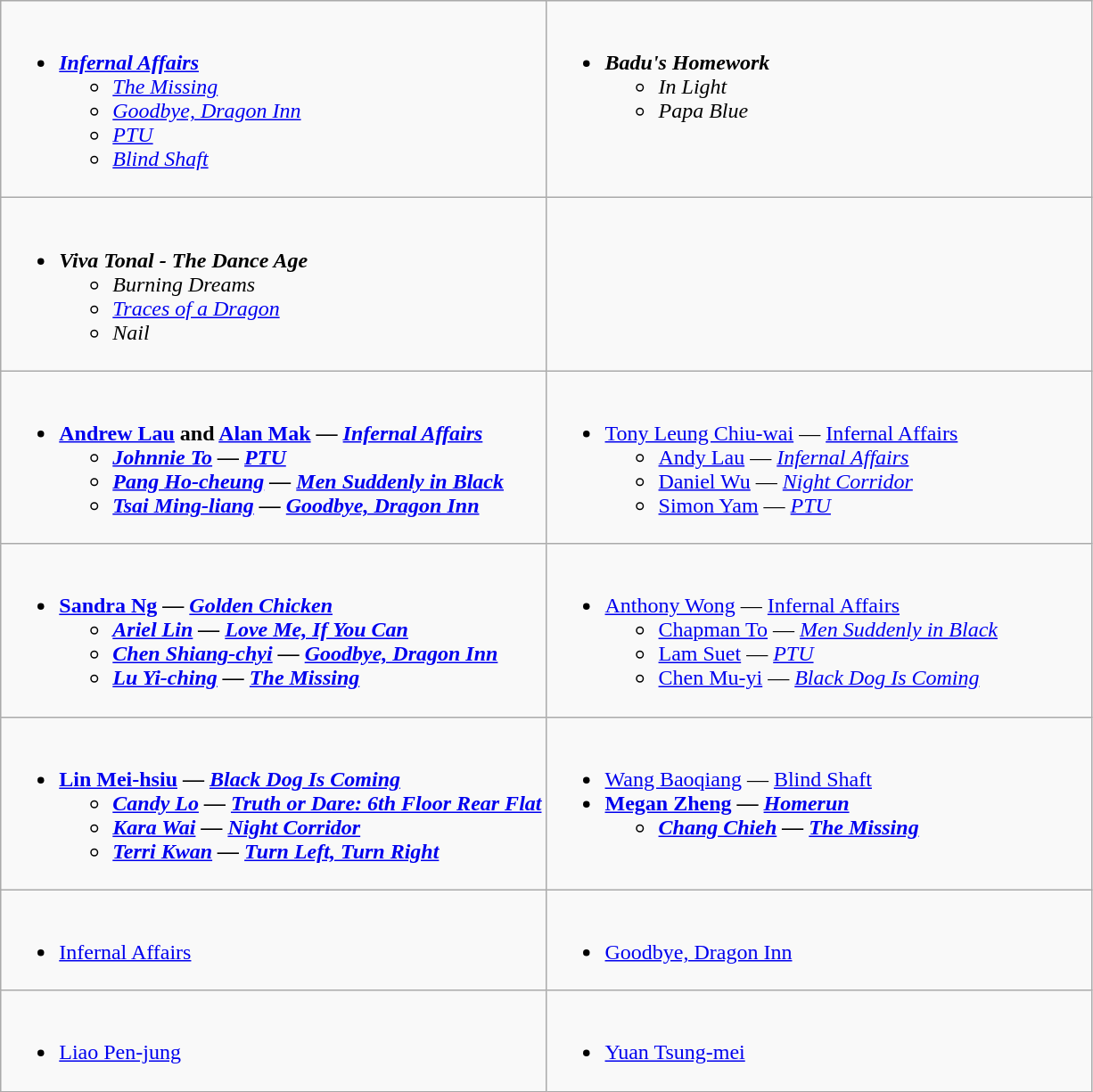<table class=wikitable>
<tr>
<td valign="top" width="50%"><br><ul><li><strong><em><a href='#'>Infernal Affairs</a></em></strong><ul><li><em><a href='#'>The Missing</a></em></li><li><em><a href='#'>Goodbye, Dragon Inn</a></em></li><li><em><a href='#'>PTU</a></em></li><li><em><a href='#'>Blind Shaft</a></em></li></ul></li></ul></td>
<td valign="top" width="50%"><br><ul><li><strong><em>Badu's Homework</em></strong><ul><li><em>In Light</em></li><li><em>Papa Blue</em></li></ul></li></ul></td>
</tr>
<tr>
<td valign="top" width="50%"><br><ul><li><strong><em>Viva Tonal - The Dance Age</em></strong><ul><li><em>Burning Dreams</em></li><li><em><a href='#'>Traces of a Dragon</a></em></li><li><em>Nail</em></li></ul></li></ul></td>
<td valign="top" width="50%"><br>
</td>
</tr>
<tr>
<td valign="top" width="50%"><br><ul><li><strong><a href='#'>Andrew Lau</a> and <a href='#'>Alan Mak</a> — <em><a href='#'>Infernal Affairs</a><strong><em><ul><li><a href='#'>Johnnie To</a>  — </em><a href='#'>PTU</a><em></li><li><a href='#'>Pang Ho-cheung</a> — </em><a href='#'>Men Suddenly in Black</a><em></li><li><a href='#'>Tsai Ming-liang</a> — </em><a href='#'>Goodbye, Dragon Inn</a><em></li></ul></li></ul></td>
<td valign="top" width="50%"><br><ul><li></strong><a href='#'>Tony Leung Chiu-wai</a> — </em><a href='#'>Infernal Affairs</a></em></strong><ul><li><a href='#'>Andy Lau</a> — <em><a href='#'>Infernal Affairs</a></em></li><li><a href='#'>Daniel Wu</a> — <em><a href='#'>Night Corridor</a></em></li><li><a href='#'>Simon Yam</a> — <em><a href='#'>PTU</a></em></li></ul></li></ul></td>
</tr>
<tr>
<td valign="top" width="50%"><br><ul><li><strong><a href='#'>Sandra Ng</a> — <em><a href='#'>Golden Chicken</a><strong><em><ul><li><a href='#'>Ariel Lin</a> — </em><a href='#'>Love Me, If You Can</a><em></li><li><a href='#'>Chen Shiang-chyi</a> — </em><a href='#'>Goodbye, Dragon Inn</a><em></li><li><a href='#'>Lu Yi-ching</a> — </em><a href='#'>The Missing</a><em></li></ul></li></ul></td>
<td valign="top" width="50%"><br><ul><li></strong><a href='#'>Anthony Wong</a> — </em><a href='#'>Infernal Affairs</a></em></strong><ul><li><a href='#'>Chapman To</a> — <em><a href='#'>Men Suddenly in Black</a></em></li><li><a href='#'>Lam Suet</a> — <em><a href='#'>PTU</a></em></li><li><a href='#'>Chen Mu-yi</a> — <em><a href='#'>Black Dog Is Coming</a></em></li></ul></li></ul></td>
</tr>
<tr>
<td valign="top" width="50%"><br><ul><li><strong><a href='#'>Lin Mei-hsiu</a> — <em><a href='#'>Black Dog Is Coming</a><strong><em><ul><li><a href='#'>Candy Lo</a> — </em><a href='#'>Truth or Dare: 6th Floor Rear Flat</a><em></li><li><a href='#'>Kara Wai</a> — </em><a href='#'>Night Corridor</a><em></li><li><a href='#'>Terri Kwan</a> — </em><a href='#'>Turn Left, Turn Right</a><em></li></ul></li></ul></td>
<td valign="top" width="50%"><br><ul><li></strong><a href='#'>Wang Baoqiang</a> — </em><a href='#'>Blind Shaft</a></em></strong></li><li><strong><a href='#'>Megan Zheng</a> — <em><a href='#'>Homerun</a><strong><em><ul><li><a href='#'>Chang Chieh</a> — </em><a href='#'>The Missing</a><em></li></ul></li></ul></td>
</tr>
<tr>
<td valign="top" width="50%"><br><ul><li></em></strong><a href='#'>Infernal Affairs</a><strong><em></li></ul></td>
<td valign="top" width="50%"><br><ul><li></em></strong><a href='#'>Goodbye, Dragon Inn</a><strong><em></li></ul></td>
</tr>
<tr>
<td valign="top" width="50%"><br><ul><li></strong><a href='#'>Liao Pen-jung</a><strong></li></ul></td>
<td valign="top" width="50%"><br><ul><li></strong><a href='#'>Yuan Tsung-mei</a><strong></li></ul></td>
</tr>
</table>
